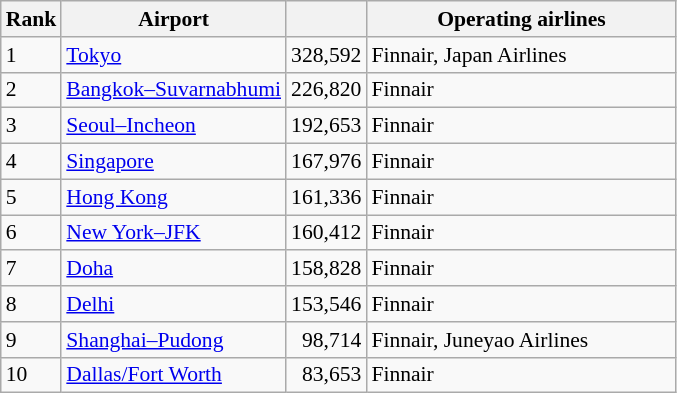<table class="wikitable" style="font-size: 90%" width= align=right>
<tr>
<th>Rank</th>
<th>Airport</th>
<th></th>
<th style="width: 200px;">Operating airlines</th>
</tr>
<tr>
<td>1</td>
<td><a href='#'>Tokyo</a></td>
<td style="text-align:right;">328,592</td>
<td>Finnair, Japan Airlines</td>
</tr>
<tr>
<td>2</td>
<td><a href='#'>Bangkok–Suvarnabhumi</a></td>
<td style="text-align:right;">226,820</td>
<td>Finnair</td>
</tr>
<tr>
<td>3</td>
<td><a href='#'>Seoul–Incheon</a></td>
<td style="text-align:right;">192,653</td>
<td>Finnair</td>
</tr>
<tr>
<td>4</td>
<td><a href='#'>Singapore</a></td>
<td style="text-align:right;">167,976</td>
<td>Finnair</td>
</tr>
<tr>
<td>5</td>
<td><a href='#'>Hong Kong</a></td>
<td style="text-align:right;">161,336</td>
<td>Finnair</td>
</tr>
<tr>
<td>6</td>
<td><a href='#'>New York–JFK</a></td>
<td style="text-align:right;">160,412</td>
<td>Finnair</td>
</tr>
<tr>
<td>7</td>
<td><a href='#'>Doha</a></td>
<td style="text-align:right;">158,828</td>
<td>Finnair</td>
</tr>
<tr>
<td>8</td>
<td><a href='#'>Delhi</a></td>
<td style="text-align:right;">153,546</td>
<td>Finnair</td>
</tr>
<tr>
<td>9</td>
<td><a href='#'>Shanghai–Pudong</a></td>
<td style="text-align:right;">98,714</td>
<td>Finnair, Juneyao Airlines</td>
</tr>
<tr>
<td>10</td>
<td><a href='#'>Dallas/Fort Worth</a></td>
<td style="text-align:right;">83,653</td>
<td>Finnair</td>
</tr>
</table>
